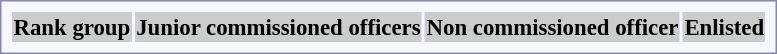<table style="border:1px solid #8888aa; background-color:#f7f8ff; padding:5px; font-size:95%; margin: 0px 12px 12px 0px;">
<tr style="background:#ccc;">
<th>Rank group</th>
<th colspan=10>Junior commissioned officers</th>
<th colspan=12>Non commissioned officer</th>
<th colspan=14>Enlisted<br></th>
</tr>
</table>
